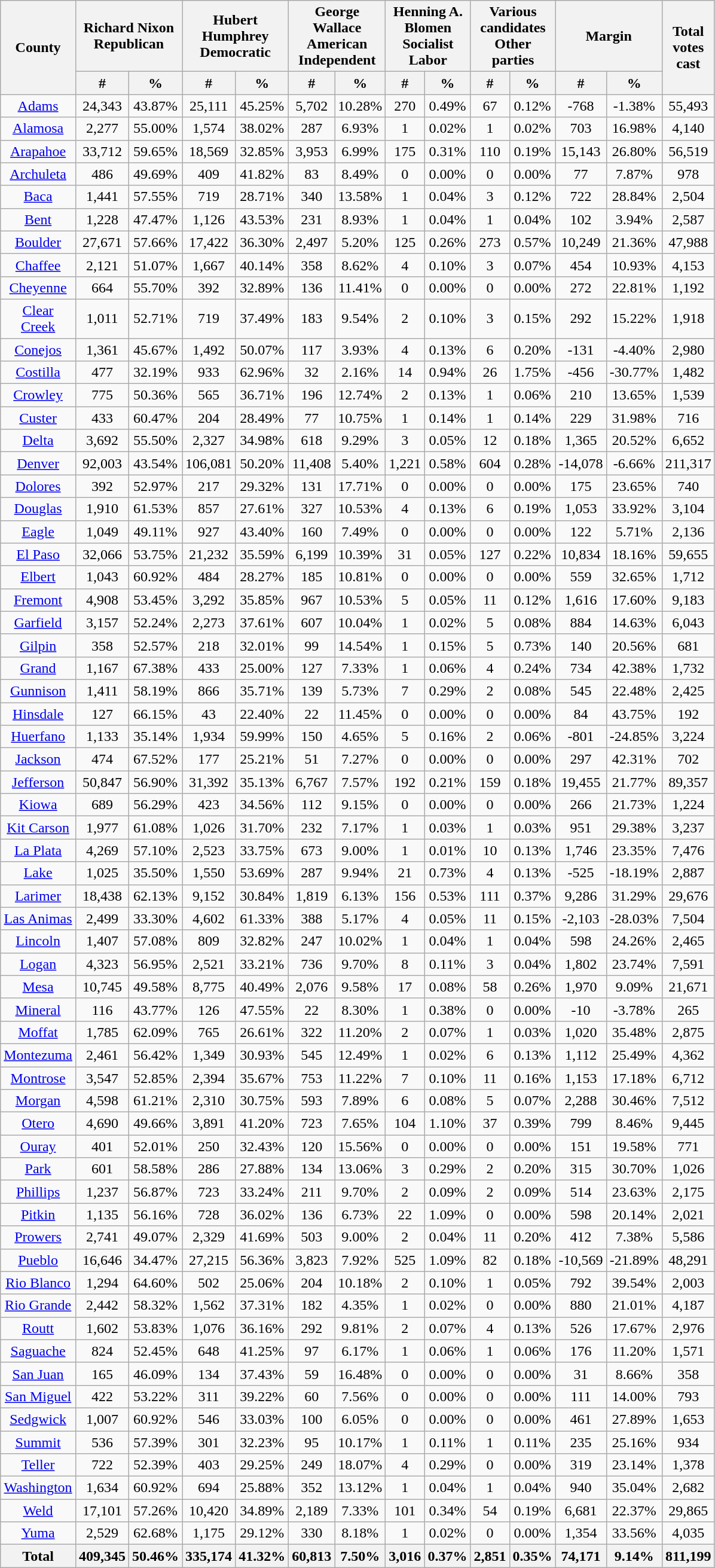<table width="60%"  class="wikitable sortable" style="text-align:center">
<tr>
<th style="text-align:center;" rowspan="2">County</th>
<th style="text-align:center;" colspan="2">Richard Nixon<br>Republican</th>
<th style="text-align:center;" colspan="2">Hubert Humphrey<br>Democratic</th>
<th style="text-align:center;" colspan="2">George Wallace<br>American Independent</th>
<th style="text-align:center;" colspan="2">Henning A. Blomen<br>Socialist Labor</th>
<th style="text-align:center;" colspan="2">Various candidates<br>Other parties</th>
<th style="text-align:center;" colspan="2">Margin</th>
<th style="text-align:center;" rowspan="2">Total votes cast</th>
</tr>
<tr>
<th style="text-align:center;" data-sort-type="number">#</th>
<th style="text-align:center;" data-sort-type="number">%</th>
<th style="text-align:center;" data-sort-type="number">#</th>
<th style="text-align:center;" data-sort-type="number">%</th>
<th style="text-align:center;" data-sort-type="number">#</th>
<th style="text-align:center;" data-sort-type="number">%</th>
<th style="text-align:center;" data-sort-type="number">#</th>
<th style="text-align:center;" data-sort-type="number">%</th>
<th style="text-align:center;" data-sort-type="number">#</th>
<th style="text-align:center;" data-sort-type="number">%</th>
<th style="text-align:center;" data-sort-type="number">#</th>
<th style="text-align:center;" data-sort-type="number">%</th>
</tr>
<tr style="text-align:center;">
<td><a href='#'>Adams</a></td>
<td>24,343</td>
<td>43.87%</td>
<td>25,111</td>
<td>45.25%</td>
<td>5,702</td>
<td>10.28%</td>
<td>270</td>
<td>0.49%</td>
<td>67</td>
<td>0.12%</td>
<td>-768</td>
<td>-1.38%</td>
<td>55,493</td>
</tr>
<tr style="text-align:center;">
<td><a href='#'>Alamosa</a></td>
<td>2,277</td>
<td>55.00%</td>
<td>1,574</td>
<td>38.02%</td>
<td>287</td>
<td>6.93%</td>
<td>1</td>
<td>0.02%</td>
<td>1</td>
<td>0.02%</td>
<td>703</td>
<td>16.98%</td>
<td>4,140</td>
</tr>
<tr style="text-align:center;">
<td><a href='#'>Arapahoe</a></td>
<td>33,712</td>
<td>59.65%</td>
<td>18,569</td>
<td>32.85%</td>
<td>3,953</td>
<td>6.99%</td>
<td>175</td>
<td>0.31%</td>
<td>110</td>
<td>0.19%</td>
<td>15,143</td>
<td>26.80%</td>
<td>56,519</td>
</tr>
<tr style="text-align:center;">
<td><a href='#'>Archuleta</a></td>
<td>486</td>
<td>49.69%</td>
<td>409</td>
<td>41.82%</td>
<td>83</td>
<td>8.49%</td>
<td>0</td>
<td>0.00%</td>
<td>0</td>
<td>0.00%</td>
<td>77</td>
<td>7.87%</td>
<td>978</td>
</tr>
<tr style="text-align:center;">
<td><a href='#'>Baca</a></td>
<td>1,441</td>
<td>57.55%</td>
<td>719</td>
<td>28.71%</td>
<td>340</td>
<td>13.58%</td>
<td>1</td>
<td>0.04%</td>
<td>3</td>
<td>0.12%</td>
<td>722</td>
<td>28.84%</td>
<td>2,504</td>
</tr>
<tr style="text-align:center;">
<td><a href='#'>Bent</a></td>
<td>1,228</td>
<td>47.47%</td>
<td>1,126</td>
<td>43.53%</td>
<td>231</td>
<td>8.93%</td>
<td>1</td>
<td>0.04%</td>
<td>1</td>
<td>0.04%</td>
<td>102</td>
<td>3.94%</td>
<td>2,587</td>
</tr>
<tr style="text-align:center;">
<td><a href='#'>Boulder</a></td>
<td>27,671</td>
<td>57.66%</td>
<td>17,422</td>
<td>36.30%</td>
<td>2,497</td>
<td>5.20%</td>
<td>125</td>
<td>0.26%</td>
<td>273</td>
<td>0.57%</td>
<td>10,249</td>
<td>21.36%</td>
<td>47,988</td>
</tr>
<tr style="text-align:center;">
<td><a href='#'>Chaffee</a></td>
<td>2,121</td>
<td>51.07%</td>
<td>1,667</td>
<td>40.14%</td>
<td>358</td>
<td>8.62%</td>
<td>4</td>
<td>0.10%</td>
<td>3</td>
<td>0.07%</td>
<td>454</td>
<td>10.93%</td>
<td>4,153</td>
</tr>
<tr style="text-align:center;">
<td><a href='#'>Cheyenne</a></td>
<td>664</td>
<td>55.70%</td>
<td>392</td>
<td>32.89%</td>
<td>136</td>
<td>11.41%</td>
<td>0</td>
<td>0.00%</td>
<td>0</td>
<td>0.00%</td>
<td>272</td>
<td>22.81%</td>
<td>1,192</td>
</tr>
<tr style="text-align:center;">
<td><a href='#'>Clear Creek</a></td>
<td>1,011</td>
<td>52.71%</td>
<td>719</td>
<td>37.49%</td>
<td>183</td>
<td>9.54%</td>
<td>2</td>
<td>0.10%</td>
<td>3</td>
<td>0.15%</td>
<td>292</td>
<td>15.22%</td>
<td>1,918</td>
</tr>
<tr style="text-align:center;">
<td><a href='#'>Conejos</a></td>
<td>1,361</td>
<td>45.67%</td>
<td>1,492</td>
<td>50.07%</td>
<td>117</td>
<td>3.93%</td>
<td>4</td>
<td>0.13%</td>
<td>6</td>
<td>0.20%</td>
<td>-131</td>
<td>-4.40%</td>
<td>2,980</td>
</tr>
<tr style="text-align:center;">
<td><a href='#'>Costilla</a></td>
<td>477</td>
<td>32.19%</td>
<td>933</td>
<td>62.96%</td>
<td>32</td>
<td>2.16%</td>
<td>14</td>
<td>0.94%</td>
<td>26</td>
<td>1.75%</td>
<td>-456</td>
<td>-30.77%</td>
<td>1,482</td>
</tr>
<tr style="text-align:center;">
<td><a href='#'>Crowley</a></td>
<td>775</td>
<td>50.36%</td>
<td>565</td>
<td>36.71%</td>
<td>196</td>
<td>12.74%</td>
<td>2</td>
<td>0.13%</td>
<td>1</td>
<td>0.06%</td>
<td>210</td>
<td>13.65%</td>
<td>1,539</td>
</tr>
<tr style="text-align:center;">
<td><a href='#'>Custer</a></td>
<td>433</td>
<td>60.47%</td>
<td>204</td>
<td>28.49%</td>
<td>77</td>
<td>10.75%</td>
<td>1</td>
<td>0.14%</td>
<td>1</td>
<td>0.14%</td>
<td>229</td>
<td>31.98%</td>
<td>716</td>
</tr>
<tr style="text-align:center;">
<td><a href='#'>Delta</a></td>
<td>3,692</td>
<td>55.50%</td>
<td>2,327</td>
<td>34.98%</td>
<td>618</td>
<td>9.29%</td>
<td>3</td>
<td>0.05%</td>
<td>12</td>
<td>0.18%</td>
<td>1,365</td>
<td>20.52%</td>
<td>6,652</td>
</tr>
<tr style="text-align:center;">
<td><a href='#'>Denver</a></td>
<td>92,003</td>
<td>43.54%</td>
<td>106,081</td>
<td>50.20%</td>
<td>11,408</td>
<td>5.40%</td>
<td>1,221</td>
<td>0.58%</td>
<td>604</td>
<td>0.28%</td>
<td>-14,078</td>
<td>-6.66%</td>
<td>211,317</td>
</tr>
<tr style="text-align:center;">
<td><a href='#'>Dolores</a></td>
<td>392</td>
<td>52.97%</td>
<td>217</td>
<td>29.32%</td>
<td>131</td>
<td>17.71%</td>
<td>0</td>
<td>0.00%</td>
<td>0</td>
<td>0.00%</td>
<td>175</td>
<td>23.65%</td>
<td>740</td>
</tr>
<tr style="text-align:center;">
<td><a href='#'>Douglas</a></td>
<td>1,910</td>
<td>61.53%</td>
<td>857</td>
<td>27.61%</td>
<td>327</td>
<td>10.53%</td>
<td>4</td>
<td>0.13%</td>
<td>6</td>
<td>0.19%</td>
<td>1,053</td>
<td>33.92%</td>
<td>3,104</td>
</tr>
<tr style="text-align:center;">
<td><a href='#'>Eagle</a></td>
<td>1,049</td>
<td>49.11%</td>
<td>927</td>
<td>43.40%</td>
<td>160</td>
<td>7.49%</td>
<td>0</td>
<td>0.00%</td>
<td>0</td>
<td>0.00%</td>
<td>122</td>
<td>5.71%</td>
<td>2,136</td>
</tr>
<tr style="text-align:center;">
<td><a href='#'>El Paso</a></td>
<td>32,066</td>
<td>53.75%</td>
<td>21,232</td>
<td>35.59%</td>
<td>6,199</td>
<td>10.39%</td>
<td>31</td>
<td>0.05%</td>
<td>127</td>
<td>0.22%</td>
<td>10,834</td>
<td>18.16%</td>
<td>59,655</td>
</tr>
<tr style="text-align:center;">
<td><a href='#'>Elbert</a></td>
<td>1,043</td>
<td>60.92%</td>
<td>484</td>
<td>28.27%</td>
<td>185</td>
<td>10.81%</td>
<td>0</td>
<td>0.00%</td>
<td>0</td>
<td>0.00%</td>
<td>559</td>
<td>32.65%</td>
<td>1,712</td>
</tr>
<tr style="text-align:center;">
<td><a href='#'>Fremont</a></td>
<td>4,908</td>
<td>53.45%</td>
<td>3,292</td>
<td>35.85%</td>
<td>967</td>
<td>10.53%</td>
<td>5</td>
<td>0.05%</td>
<td>11</td>
<td>0.12%</td>
<td>1,616</td>
<td>17.60%</td>
<td>9,183</td>
</tr>
<tr style="text-align:center;">
<td><a href='#'>Garfield</a></td>
<td>3,157</td>
<td>52.24%</td>
<td>2,273</td>
<td>37.61%</td>
<td>607</td>
<td>10.04%</td>
<td>1</td>
<td>0.02%</td>
<td>5</td>
<td>0.08%</td>
<td>884</td>
<td>14.63%</td>
<td>6,043</td>
</tr>
<tr style="text-align:center;">
<td><a href='#'>Gilpin</a></td>
<td>358</td>
<td>52.57%</td>
<td>218</td>
<td>32.01%</td>
<td>99</td>
<td>14.54%</td>
<td>1</td>
<td>0.15%</td>
<td>5</td>
<td>0.73%</td>
<td>140</td>
<td>20.56%</td>
<td>681</td>
</tr>
<tr style="text-align:center;">
<td><a href='#'>Grand</a></td>
<td>1,167</td>
<td>67.38%</td>
<td>433</td>
<td>25.00%</td>
<td>127</td>
<td>7.33%</td>
<td>1</td>
<td>0.06%</td>
<td>4</td>
<td>0.24%</td>
<td>734</td>
<td>42.38%</td>
<td>1,732</td>
</tr>
<tr style="text-align:center;">
<td><a href='#'>Gunnison</a></td>
<td>1,411</td>
<td>58.19%</td>
<td>866</td>
<td>35.71%</td>
<td>139</td>
<td>5.73%</td>
<td>7</td>
<td>0.29%</td>
<td>2</td>
<td>0.08%</td>
<td>545</td>
<td>22.48%</td>
<td>2,425</td>
</tr>
<tr style="text-align:center;">
<td><a href='#'>Hinsdale</a></td>
<td>127</td>
<td>66.15%</td>
<td>43</td>
<td>22.40%</td>
<td>22</td>
<td>11.45%</td>
<td>0</td>
<td>0.00%</td>
<td>0</td>
<td>0.00%</td>
<td>84</td>
<td>43.75%</td>
<td>192</td>
</tr>
<tr style="text-align:center;">
<td><a href='#'>Huerfano</a></td>
<td>1,133</td>
<td>35.14%</td>
<td>1,934</td>
<td>59.99%</td>
<td>150</td>
<td>4.65%</td>
<td>5</td>
<td>0.16%</td>
<td>2</td>
<td>0.06%</td>
<td>-801</td>
<td>-24.85%</td>
<td>3,224</td>
</tr>
<tr style="text-align:center;">
<td><a href='#'>Jackson</a></td>
<td>474</td>
<td>67.52%</td>
<td>177</td>
<td>25.21%</td>
<td>51</td>
<td>7.27%</td>
<td>0</td>
<td>0.00%</td>
<td>0</td>
<td>0.00%</td>
<td>297</td>
<td>42.31%</td>
<td>702</td>
</tr>
<tr style="text-align:center;">
<td><a href='#'>Jefferson</a></td>
<td>50,847</td>
<td>56.90%</td>
<td>31,392</td>
<td>35.13%</td>
<td>6,767</td>
<td>7.57%</td>
<td>192</td>
<td>0.21%</td>
<td>159</td>
<td>0.18%</td>
<td>19,455</td>
<td>21.77%</td>
<td>89,357</td>
</tr>
<tr style="text-align:center;">
<td><a href='#'>Kiowa</a></td>
<td>689</td>
<td>56.29%</td>
<td>423</td>
<td>34.56%</td>
<td>112</td>
<td>9.15%</td>
<td>0</td>
<td>0.00%</td>
<td>0</td>
<td>0.00%</td>
<td>266</td>
<td>21.73%</td>
<td>1,224</td>
</tr>
<tr style="text-align:center;">
<td><a href='#'>Kit Carson</a></td>
<td>1,977</td>
<td>61.08%</td>
<td>1,026</td>
<td>31.70%</td>
<td>232</td>
<td>7.17%</td>
<td>1</td>
<td>0.03%</td>
<td>1</td>
<td>0.03%</td>
<td>951</td>
<td>29.38%</td>
<td>3,237</td>
</tr>
<tr style="text-align:center;">
<td><a href='#'>La Plata</a></td>
<td>4,269</td>
<td>57.10%</td>
<td>2,523</td>
<td>33.75%</td>
<td>673</td>
<td>9.00%</td>
<td>1</td>
<td>0.01%</td>
<td>10</td>
<td>0.13%</td>
<td>1,746</td>
<td>23.35%</td>
<td>7,476</td>
</tr>
<tr style="text-align:center;">
<td><a href='#'>Lake</a></td>
<td>1,025</td>
<td>35.50%</td>
<td>1,550</td>
<td>53.69%</td>
<td>287</td>
<td>9.94%</td>
<td>21</td>
<td>0.73%</td>
<td>4</td>
<td>0.13%</td>
<td>-525</td>
<td>-18.19%</td>
<td>2,887</td>
</tr>
<tr style="text-align:center;">
<td><a href='#'>Larimer</a></td>
<td>18,438</td>
<td>62.13%</td>
<td>9,152</td>
<td>30.84%</td>
<td>1,819</td>
<td>6.13%</td>
<td>156</td>
<td>0.53%</td>
<td>111</td>
<td>0.37%</td>
<td>9,286</td>
<td>31.29%</td>
<td>29,676</td>
</tr>
<tr style="text-align:center;">
<td><a href='#'>Las Animas</a></td>
<td>2,499</td>
<td>33.30%</td>
<td>4,602</td>
<td>61.33%</td>
<td>388</td>
<td>5.17%</td>
<td>4</td>
<td>0.05%</td>
<td>11</td>
<td>0.15%</td>
<td>-2,103</td>
<td>-28.03%</td>
<td>7,504</td>
</tr>
<tr style="text-align:center;">
<td><a href='#'>Lincoln</a></td>
<td>1,407</td>
<td>57.08%</td>
<td>809</td>
<td>32.82%</td>
<td>247</td>
<td>10.02%</td>
<td>1</td>
<td>0.04%</td>
<td>1</td>
<td>0.04%</td>
<td>598</td>
<td>24.26%</td>
<td>2,465</td>
</tr>
<tr style="text-align:center;">
<td><a href='#'>Logan</a></td>
<td>4,323</td>
<td>56.95%</td>
<td>2,521</td>
<td>33.21%</td>
<td>736</td>
<td>9.70%</td>
<td>8</td>
<td>0.11%</td>
<td>3</td>
<td>0.04%</td>
<td>1,802</td>
<td>23.74%</td>
<td>7,591</td>
</tr>
<tr style="text-align:center;">
<td><a href='#'>Mesa</a></td>
<td>10,745</td>
<td>49.58%</td>
<td>8,775</td>
<td>40.49%</td>
<td>2,076</td>
<td>9.58%</td>
<td>17</td>
<td>0.08%</td>
<td>58</td>
<td>0.26%</td>
<td>1,970</td>
<td>9.09%</td>
<td>21,671</td>
</tr>
<tr style="text-align:center;">
<td><a href='#'>Mineral</a></td>
<td>116</td>
<td>43.77%</td>
<td>126</td>
<td>47.55%</td>
<td>22</td>
<td>8.30%</td>
<td>1</td>
<td>0.38%</td>
<td>0</td>
<td>0.00%</td>
<td>-10</td>
<td>-3.78%</td>
<td>265</td>
</tr>
<tr style="text-align:center;">
<td><a href='#'>Moffat</a></td>
<td>1,785</td>
<td>62.09%</td>
<td>765</td>
<td>26.61%</td>
<td>322</td>
<td>11.20%</td>
<td>2</td>
<td>0.07%</td>
<td>1</td>
<td>0.03%</td>
<td>1,020</td>
<td>35.48%</td>
<td>2,875</td>
</tr>
<tr style="text-align:center;">
<td><a href='#'>Montezuma</a></td>
<td>2,461</td>
<td>56.42%</td>
<td>1,349</td>
<td>30.93%</td>
<td>545</td>
<td>12.49%</td>
<td>1</td>
<td>0.02%</td>
<td>6</td>
<td>0.13%</td>
<td>1,112</td>
<td>25.49%</td>
<td>4,362</td>
</tr>
<tr style="text-align:center;">
<td><a href='#'>Montrose</a></td>
<td>3,547</td>
<td>52.85%</td>
<td>2,394</td>
<td>35.67%</td>
<td>753</td>
<td>11.22%</td>
<td>7</td>
<td>0.10%</td>
<td>11</td>
<td>0.16%</td>
<td>1,153</td>
<td>17.18%</td>
<td>6,712</td>
</tr>
<tr style="text-align:center;">
<td><a href='#'>Morgan</a></td>
<td>4,598</td>
<td>61.21%</td>
<td>2,310</td>
<td>30.75%</td>
<td>593</td>
<td>7.89%</td>
<td>6</td>
<td>0.08%</td>
<td>5</td>
<td>0.07%</td>
<td>2,288</td>
<td>30.46%</td>
<td>7,512</td>
</tr>
<tr style="text-align:center;">
<td><a href='#'>Otero</a></td>
<td>4,690</td>
<td>49.66%</td>
<td>3,891</td>
<td>41.20%</td>
<td>723</td>
<td>7.65%</td>
<td>104</td>
<td>1.10%</td>
<td>37</td>
<td>0.39%</td>
<td>799</td>
<td>8.46%</td>
<td>9,445</td>
</tr>
<tr style="text-align:center;">
<td><a href='#'>Ouray</a></td>
<td>401</td>
<td>52.01%</td>
<td>250</td>
<td>32.43%</td>
<td>120</td>
<td>15.56%</td>
<td>0</td>
<td>0.00%</td>
<td>0</td>
<td>0.00%</td>
<td>151</td>
<td>19.58%</td>
<td>771</td>
</tr>
<tr style="text-align:center;">
<td><a href='#'>Park</a></td>
<td>601</td>
<td>58.58%</td>
<td>286</td>
<td>27.88%</td>
<td>134</td>
<td>13.06%</td>
<td>3</td>
<td>0.29%</td>
<td>2</td>
<td>0.20%</td>
<td>315</td>
<td>30.70%</td>
<td>1,026</td>
</tr>
<tr style="text-align:center;">
<td><a href='#'>Phillips</a></td>
<td>1,237</td>
<td>56.87%</td>
<td>723</td>
<td>33.24%</td>
<td>211</td>
<td>9.70%</td>
<td>2</td>
<td>0.09%</td>
<td>2</td>
<td>0.09%</td>
<td>514</td>
<td>23.63%</td>
<td>2,175</td>
</tr>
<tr style="text-align:center;">
<td><a href='#'>Pitkin</a></td>
<td>1,135</td>
<td>56.16%</td>
<td>728</td>
<td>36.02%</td>
<td>136</td>
<td>6.73%</td>
<td>22</td>
<td>1.09%</td>
<td>0</td>
<td>0.00%</td>
<td>598</td>
<td>20.14%</td>
<td>2,021</td>
</tr>
<tr style="text-align:center;">
<td><a href='#'>Prowers</a></td>
<td>2,741</td>
<td>49.07%</td>
<td>2,329</td>
<td>41.69%</td>
<td>503</td>
<td>9.00%</td>
<td>2</td>
<td>0.04%</td>
<td>11</td>
<td>0.20%</td>
<td>412</td>
<td>7.38%</td>
<td>5,586</td>
</tr>
<tr style="text-align:center;">
<td><a href='#'>Pueblo</a></td>
<td>16,646</td>
<td>34.47%</td>
<td>27,215</td>
<td>56.36%</td>
<td>3,823</td>
<td>7.92%</td>
<td>525</td>
<td>1.09%</td>
<td>82</td>
<td>0.18%</td>
<td>-10,569</td>
<td>-21.89%</td>
<td>48,291</td>
</tr>
<tr style="text-align:center;">
<td><a href='#'>Rio Blanco</a></td>
<td>1,294</td>
<td>64.60%</td>
<td>502</td>
<td>25.06%</td>
<td>204</td>
<td>10.18%</td>
<td>2</td>
<td>0.10%</td>
<td>1</td>
<td>0.05%</td>
<td>792</td>
<td>39.54%</td>
<td>2,003</td>
</tr>
<tr style="text-align:center;">
<td><a href='#'>Rio Grande</a></td>
<td>2,442</td>
<td>58.32%</td>
<td>1,562</td>
<td>37.31%</td>
<td>182</td>
<td>4.35%</td>
<td>1</td>
<td>0.02%</td>
<td>0</td>
<td>0.00%</td>
<td>880</td>
<td>21.01%</td>
<td>4,187</td>
</tr>
<tr style="text-align:center;">
<td><a href='#'>Routt</a></td>
<td>1,602</td>
<td>53.83%</td>
<td>1,076</td>
<td>36.16%</td>
<td>292</td>
<td>9.81%</td>
<td>2</td>
<td>0.07%</td>
<td>4</td>
<td>0.13%</td>
<td>526</td>
<td>17.67%</td>
<td>2,976</td>
</tr>
<tr style="text-align:center;">
<td><a href='#'>Saguache</a></td>
<td>824</td>
<td>52.45%</td>
<td>648</td>
<td>41.25%</td>
<td>97</td>
<td>6.17%</td>
<td>1</td>
<td>0.06%</td>
<td>1</td>
<td>0.06%</td>
<td>176</td>
<td>11.20%</td>
<td>1,571</td>
</tr>
<tr style="text-align:center;">
<td><a href='#'>San Juan</a></td>
<td>165</td>
<td>46.09%</td>
<td>134</td>
<td>37.43%</td>
<td>59</td>
<td>16.48%</td>
<td>0</td>
<td>0.00%</td>
<td>0</td>
<td>0.00%</td>
<td>31</td>
<td>8.66%</td>
<td>358</td>
</tr>
<tr style="text-align:center;">
<td><a href='#'>San Miguel</a></td>
<td>422</td>
<td>53.22%</td>
<td>311</td>
<td>39.22%</td>
<td>60</td>
<td>7.56%</td>
<td>0</td>
<td>0.00%</td>
<td>0</td>
<td>0.00%</td>
<td>111</td>
<td>14.00%</td>
<td>793</td>
</tr>
<tr style="text-align:center;">
<td><a href='#'>Sedgwick</a></td>
<td>1,007</td>
<td>60.92%</td>
<td>546</td>
<td>33.03%</td>
<td>100</td>
<td>6.05%</td>
<td>0</td>
<td>0.00%</td>
<td>0</td>
<td>0.00%</td>
<td>461</td>
<td>27.89%</td>
<td>1,653</td>
</tr>
<tr style="text-align:center;">
<td><a href='#'>Summit</a></td>
<td>536</td>
<td>57.39%</td>
<td>301</td>
<td>32.23%</td>
<td>95</td>
<td>10.17%</td>
<td>1</td>
<td>0.11%</td>
<td>1</td>
<td>0.11%</td>
<td>235</td>
<td>25.16%</td>
<td>934</td>
</tr>
<tr style="text-align:center;">
<td><a href='#'>Teller</a></td>
<td>722</td>
<td>52.39%</td>
<td>403</td>
<td>29.25%</td>
<td>249</td>
<td>18.07%</td>
<td>4</td>
<td>0.29%</td>
<td>0</td>
<td>0.00%</td>
<td>319</td>
<td>23.14%</td>
<td>1,378</td>
</tr>
<tr style="text-align:center;">
<td><a href='#'>Washington</a></td>
<td>1,634</td>
<td>60.92%</td>
<td>694</td>
<td>25.88%</td>
<td>352</td>
<td>13.12%</td>
<td>1</td>
<td>0.04%</td>
<td>1</td>
<td>0.04%</td>
<td>940</td>
<td>35.04%</td>
<td>2,682</td>
</tr>
<tr style="text-align:center;">
<td><a href='#'>Weld</a></td>
<td>17,101</td>
<td>57.26%</td>
<td>10,420</td>
<td>34.89%</td>
<td>2,189</td>
<td>7.33%</td>
<td>101</td>
<td>0.34%</td>
<td>54</td>
<td>0.19%</td>
<td>6,681</td>
<td>22.37%</td>
<td>29,865</td>
</tr>
<tr style="text-align:center;">
<td><a href='#'>Yuma</a></td>
<td>2,529</td>
<td>62.68%</td>
<td>1,175</td>
<td>29.12%</td>
<td>330</td>
<td>8.18%</td>
<td>1</td>
<td>0.02%</td>
<td>0</td>
<td>0.00%</td>
<td>1,354</td>
<td>33.56%</td>
<td>4,035</td>
</tr>
<tr>
<th>Total</th>
<th>409,345</th>
<th>50.46%</th>
<th>335,174</th>
<th>41.32%</th>
<th>60,813</th>
<th>7.50%</th>
<th>3,016</th>
<th>0.37%</th>
<th>2,851</th>
<th>0.35%</th>
<th>74,171</th>
<th>9.14%</th>
<th>811,199</th>
</tr>
</table>
